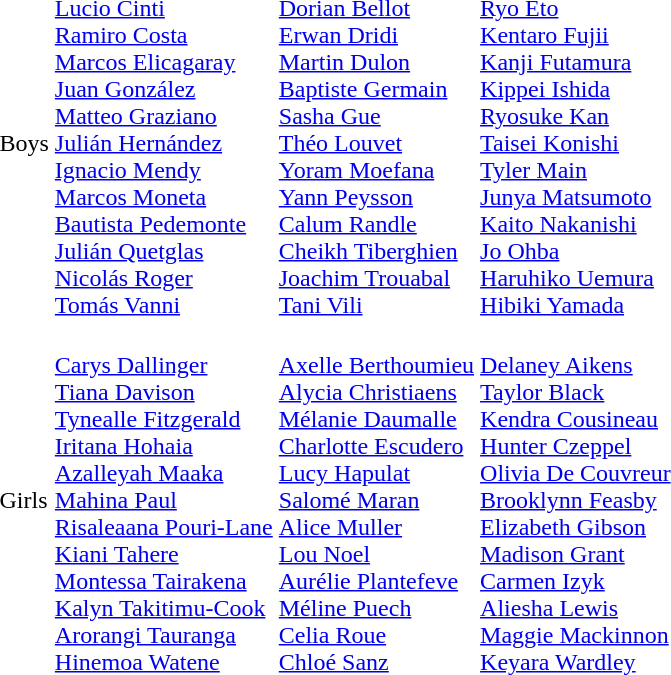<table>
<tr>
<td>Boys<br></td>
<td><br><a href='#'>Lucio Cinti</a><br><a href='#'>Ramiro Costa</a><br><a href='#'>Marcos Elicagaray</a><br><a href='#'>Juan González</a><br><a href='#'>Matteo Graziano</a><br><a href='#'>Julián Hernández</a><br><a href='#'>Ignacio Mendy</a><br><a href='#'>Marcos Moneta</a><br><a href='#'>Bautista Pedemonte</a><br><a href='#'>Julián Quetglas</a><br><a href='#'>Nicolás Roger</a><br><a href='#'>Tomás Vanni</a></td>
<td><br><a href='#'>Dorian Bellot</a><br><a href='#'>Erwan Dridi</a><br><a href='#'>Martin Dulon</a><br><a href='#'>Baptiste Germain</a><br><a href='#'>Sasha Gue</a><br><a href='#'>Théo Louvet</a><br><a href='#'>Yoram Moefana</a><br><a href='#'>Yann Peysson</a><br><a href='#'>Calum Randle</a><br><a href='#'>Cheikh Tiberghien</a><br><a href='#'>Joachim Trouabal</a><br><a href='#'>Tani Vili</a></td>
<td><br><a href='#'>Ryo Eto</a><br><a href='#'>Kentaro Fujii</a><br><a href='#'>Kanji Futamura</a><br><a href='#'>Kippei Ishida</a><br><a href='#'>Ryosuke Kan</a><br><a href='#'>Taisei Konishi</a><br><a href='#'>Tyler Main</a><br><a href='#'>Junya Matsumoto</a><br><a href='#'>Kaito Nakanishi</a><br><a href='#'>Jo Ohba</a><br><a href='#'>Haruhiko Uemura</a><br><a href='#'>Hibiki Yamada</a></td>
</tr>
<tr>
<td>Girls<br></td>
<td><br><a href='#'>Carys Dallinger</a><br><a href='#'>Tiana Davison</a><br><a href='#'>Tynealle Fitzgerald</a><br><a href='#'>Iritana Hohaia</a><br><a href='#'>Azalleyah Maaka</a><br><a href='#'>Mahina Paul</a><br><a href='#'>Risaleaana Pouri-Lane</a><br><a href='#'>Kiani Tahere</a><br><a href='#'>Montessa Tairakena</a><br><a href='#'>Kalyn Takitimu-Cook</a><br><a href='#'>Arorangi Tauranga</a><br><a href='#'>Hinemoa Watene</a></td>
<td><br><a href='#'>Axelle Berthoumieu</a><br><a href='#'>Alycia Christiaens</a><br><a href='#'>Mélanie Daumalle</a><br><a href='#'>Charlotte Escudero</a><br><a href='#'>Lucy Hapulat</a><br><a href='#'>Salomé Maran</a><br><a href='#'>Alice Muller</a><br><a href='#'>Lou Noel</a><br><a href='#'>Aurélie Plantefeve</a><br><a href='#'>Méline Puech</a><br><a href='#'>Celia Roue</a><br><a href='#'>Chloé Sanz</a></td>
<td><br><a href='#'>Delaney Aikens</a><br><a href='#'>Taylor Black</a><br><a href='#'>Kendra Cousineau</a><br><a href='#'>Hunter Czeppel</a><br><a href='#'>Olivia De Couvreur</a><br><a href='#'>Brooklynn Feasby</a><br><a href='#'>Elizabeth Gibson</a><br><a href='#'>Madison Grant</a><br><a href='#'>Carmen Izyk</a><br><a href='#'>Aliesha Lewis</a><br><a href='#'>Maggie Mackinnon</a><br><a href='#'>Keyara Wardley</a></td>
</tr>
</table>
